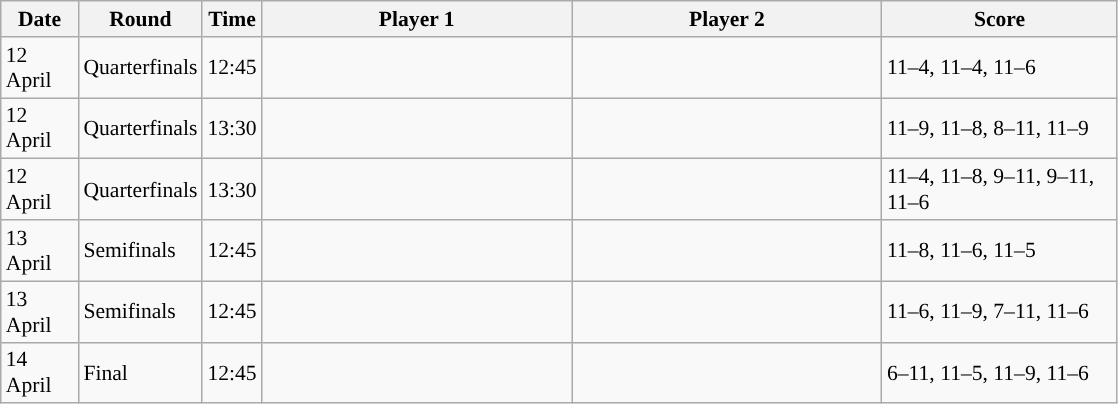<table class="sortable wikitable" style="font-size:90%">
<tr>
<th width="45" class="unsortable">Date</th>
<th width="55">Round</th>
<th width="30">Time</th>
<th width="200">Player 1</th>
<th width="200">Player 2</th>
<th width="150" class="unsortable">Score</th>
</tr>
<tr>
<td>12 April</td>
<td>Quarterfinals</td>
<td>12:45</td>
<td></td>
<td><strong></strong></td>
<td>11–4, 11–4, 11–6</td>
</tr>
<tr>
<td>12 April</td>
<td>Quarterfinals</td>
<td>13:30</td>
<td></td>
<td><strong></strong></td>
<td>11–9, 11–8, 8–11, 11–9</td>
</tr>
<tr>
<td>12 April</td>
<td>Quarterfinals</td>
<td>13:30</td>
<td><strong></strong></td>
<td></td>
<td>11–4, 11–8, 9–11, 9–11, 11–6</td>
</tr>
<tr>
<td>13 April</td>
<td>Semifinals</td>
<td>12:45</td>
<td></td>
<td><strong></strong></td>
<td>11–8, 11–6, 11–5</td>
</tr>
<tr>
<td>13 April</td>
<td>Semifinals</td>
<td>12:45</td>
<td><strong></strong></td>
<td></td>
<td>11–6, 11–9, 7–11, 11–6</td>
</tr>
<tr>
<td>14 April</td>
<td>Final</td>
<td>12:45</td>
<td><strong></strong></td>
<td></td>
<td>6–11, 11–5, 11–9, 11–6</td>
</tr>
</table>
